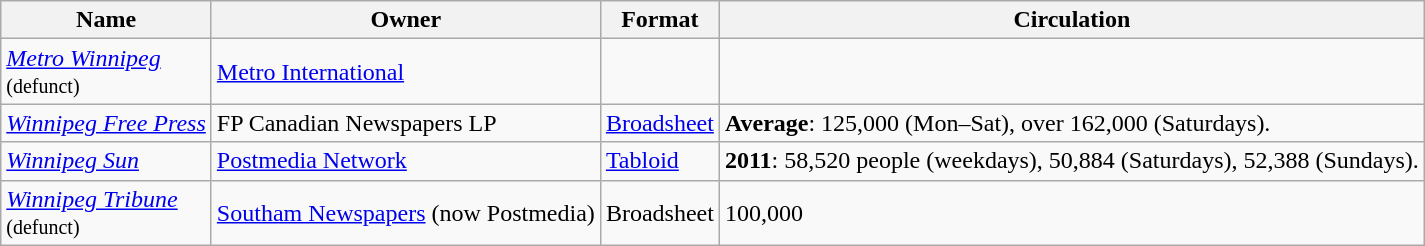<table class="wikitable">
<tr>
<th>Name</th>
<th>Owner</th>
<th>Format</th>
<th>Circulation</th>
</tr>
<tr>
<td><em><a href='#'>Metro Winnipeg</a></em><br><small>(defunct)</small></td>
<td><a href='#'>Metro International</a></td>
<td></td>
<td></td>
</tr>
<tr>
<td><em><a href='#'>Winnipeg Free Press</a></em></td>
<td>FP Canadian Newspapers LP</td>
<td><a href='#'>Broadsheet</a></td>
<td><strong>Average</strong>: 125,000 (Mon–Sat), over 162,000 (Saturdays).</td>
</tr>
<tr>
<td><em><a href='#'>Winnipeg Sun</a></em></td>
<td><a href='#'>Postmedia Network</a></td>
<td><a href='#'>Tabloid</a></td>
<td><strong>2011</strong>: 58,520 people (weekdays), 50,884 (Saturdays), 52,388 (Sundays).</td>
</tr>
<tr>
<td><em><a href='#'>Winnipeg Tribune</a></em><br><small>(defunct)</small></td>
<td><a href='#'>Southam Newspapers</a> (now Postmedia)</td>
<td>Broadsheet</td>
<td>100,000</td>
</tr>
</table>
